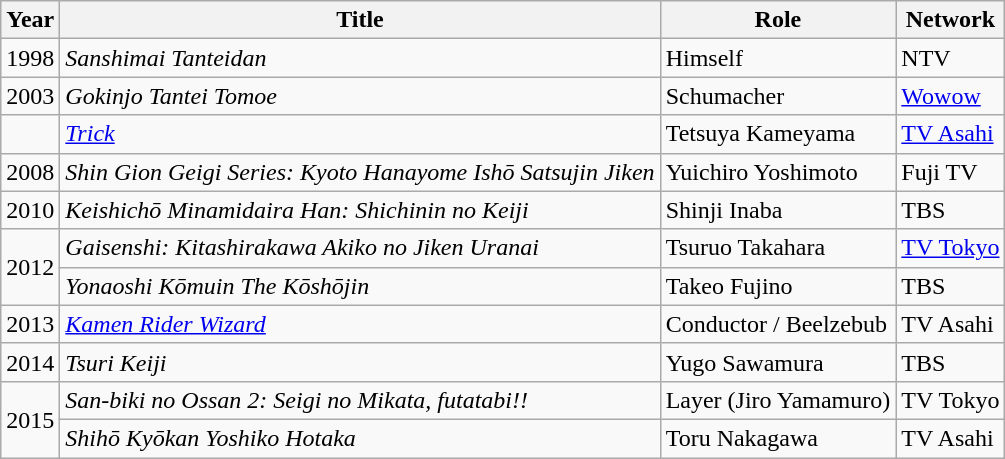<table class="wikitable">
<tr>
<th>Year</th>
<th>Title</th>
<th>Role</th>
<th>Network</th>
</tr>
<tr>
<td>1998</td>
<td><em>Sanshimai Tanteidan</em></td>
<td>Himself</td>
<td>NTV</td>
</tr>
<tr>
<td>2003</td>
<td><em>Gokinjo Tantei Tomoe</em></td>
<td>Schumacher</td>
<td><a href='#'>Wowow</a></td>
</tr>
<tr>
<td></td>
<td><em><a href='#'>Trick</a></em></td>
<td>Tetsuya Kameyama</td>
<td><a href='#'>TV Asahi</a></td>
</tr>
<tr>
<td>2008</td>
<td><em>Shin Gion Geigi Series: Kyoto Hanayome Ishō Satsujin Jiken</em></td>
<td>Yuichiro Yoshimoto</td>
<td>Fuji TV</td>
</tr>
<tr>
<td>2010</td>
<td><em>Keishichō Minamidaira Han: Shichinin no Keiji</em></td>
<td>Shinji Inaba</td>
<td>TBS</td>
</tr>
<tr>
<td rowspan="2">2012</td>
<td><em>Gaisenshi: Kitashirakawa Akiko no Jiken Uranai</em></td>
<td>Tsuruo Takahara</td>
<td><a href='#'>TV Tokyo</a></td>
</tr>
<tr>
<td><em>Yonaoshi Kōmuin The Kōshōjin</em></td>
<td>Takeo Fujino</td>
<td>TBS</td>
</tr>
<tr>
<td>2013</td>
<td><em><a href='#'>Kamen Rider Wizard</a></em></td>
<td>Conductor / Beelzebub</td>
<td>TV Asahi</td>
</tr>
<tr>
<td>2014</td>
<td><em>Tsuri Keiji</em></td>
<td>Yugo Sawamura</td>
<td>TBS</td>
</tr>
<tr>
<td rowspan="2">2015</td>
<td><em>San-biki no Ossan 2: Seigi no Mikata, futatabi!!</em></td>
<td>Layer (Jiro Yamamuro)</td>
<td>TV Tokyo</td>
</tr>
<tr>
<td><em>Shihō Kyōkan Yoshiko Hotaka</em></td>
<td>Toru Nakagawa</td>
<td>TV Asahi</td>
</tr>
</table>
